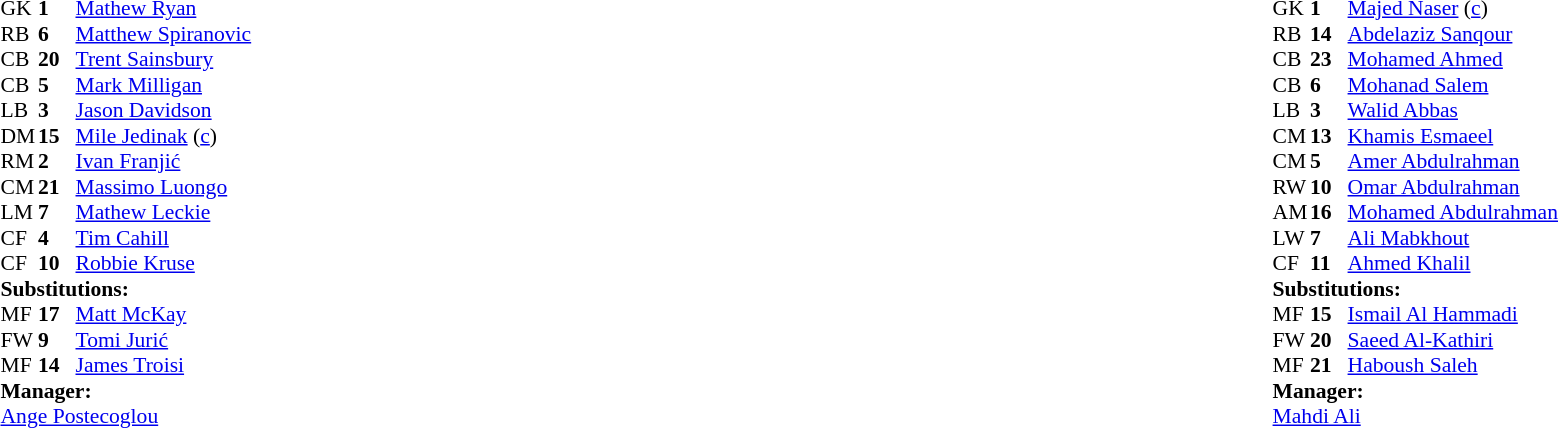<table width="100%">
<tr>
<td valign="top" width="40%"><br><table style="font-size:90%;" cellspacing="0" cellpadding="0">
<tr>
<th width="25"></th>
<th width="25"></th>
</tr>
<tr>
<td>GK</td>
<td><strong>1</strong></td>
<td><a href='#'>Mathew Ryan</a></td>
</tr>
<tr>
<td>RB</td>
<td><strong>6</strong></td>
<td><a href='#'>Matthew Spiranovic</a></td>
</tr>
<tr>
<td>CB</td>
<td><strong>20</strong></td>
<td><a href='#'>Trent Sainsbury</a></td>
</tr>
<tr>
<td>CB</td>
<td><strong>5</strong></td>
<td><a href='#'>Mark Milligan</a></td>
<td></td>
<td></td>
</tr>
<tr>
<td>LB</td>
<td><strong>3</strong></td>
<td><a href='#'>Jason Davidson</a></td>
</tr>
<tr>
<td>DM</td>
<td><strong>15</strong></td>
<td><a href='#'>Mile Jedinak</a> (<a href='#'>c</a>)</td>
<td></td>
</tr>
<tr>
<td>RM</td>
<td><strong>2</strong></td>
<td><a href='#'>Ivan Franjić</a></td>
</tr>
<tr>
<td>CM</td>
<td><strong>21</strong></td>
<td><a href='#'>Massimo Luongo</a></td>
</tr>
<tr>
<td>LM</td>
<td><strong>7</strong></td>
<td><a href='#'>Mathew Leckie</a></td>
<td></td>
</tr>
<tr>
<td>CF</td>
<td><strong>4</strong></td>
<td><a href='#'>Tim Cahill</a></td>
<td></td>
<td></td>
</tr>
<tr>
<td>CF</td>
<td><strong>10</strong></td>
<td><a href='#'>Robbie Kruse</a></td>
<td></td>
<td></td>
</tr>
<tr>
<td colspan=3><strong>Substitutions:</strong></td>
</tr>
<tr>
<td>MF</td>
<td><strong>17</strong></td>
<td><a href='#'>Matt McKay</a></td>
<td></td>
<td></td>
</tr>
<tr>
<td>FW</td>
<td><strong>9</strong></td>
<td><a href='#'>Tomi Jurić</a></td>
<td></td>
<td></td>
</tr>
<tr>
<td>MF</td>
<td><strong>14</strong></td>
<td><a href='#'>James Troisi</a></td>
<td></td>
<td></td>
</tr>
<tr>
<td colspan=3><strong>Manager:</strong></td>
</tr>
<tr>
<td colspan=4><a href='#'>Ange Postecoglou</a></td>
</tr>
</table>
</td>
<td valign="top"></td>
<td valign="top" width="50%"><br><table style="font-size:90%;" cellspacing="0" cellpadding="0" align="center">
<tr>
<th width=25></th>
<th width=25></th>
</tr>
<tr>
<td>GK</td>
<td><strong>1</strong></td>
<td><a href='#'>Majed Naser</a> (<a href='#'>c</a>)</td>
</tr>
<tr>
<td>RB</td>
<td><strong>14</strong></td>
<td><a href='#'>Abdelaziz Sanqour</a></td>
</tr>
<tr>
<td>CB</td>
<td><strong>23</strong></td>
<td><a href='#'>Mohamed Ahmed</a></td>
</tr>
<tr>
<td>CB</td>
<td><strong>6</strong></td>
<td><a href='#'>Mohanad Salem</a></td>
</tr>
<tr>
<td>LB</td>
<td><strong>3</strong></td>
<td><a href='#'>Walid Abbas</a></td>
<td></td>
<td></td>
</tr>
<tr>
<td>CM</td>
<td><strong>13</strong></td>
<td><a href='#'>Khamis Esmaeel</a></td>
</tr>
<tr>
<td>CM</td>
<td><strong>5</strong></td>
<td><a href='#'>Amer Abdulrahman</a></td>
</tr>
<tr>
<td>RW</td>
<td><strong>10</strong></td>
<td><a href='#'>Omar Abdulrahman</a></td>
</tr>
<tr>
<td>AM</td>
<td><strong>16</strong></td>
<td><a href='#'>Mohamed Abdulrahman</a> </td>
<td></td>
<td></td>
</tr>
<tr>
<td>LW</td>
<td><strong>7</strong></td>
<td><a href='#'>Ali Mabkhout</a></td>
</tr>
<tr>
<td>CF</td>
<td><strong>11</strong></td>
<td><a href='#'>Ahmed Khalil</a></td>
<td></td>
<td></td>
</tr>
<tr>
<td colspan=3><strong>Substitutions:</strong></td>
</tr>
<tr>
<td>MF</td>
<td><strong>15</strong></td>
<td><a href='#'>Ismail Al Hammadi</a></td>
<td></td>
<td></td>
</tr>
<tr>
<td>FW</td>
<td><strong>20</strong></td>
<td><a href='#'>Saeed Al-Kathiri</a></td>
<td></td>
<td></td>
</tr>
<tr>
<td>MF</td>
<td><strong>21</strong></td>
<td><a href='#'>Haboush Saleh</a></td>
<td></td>
<td></td>
</tr>
<tr>
<td colspan=3><strong>Manager:</strong></td>
</tr>
<tr>
<td colspan=4><a href='#'>Mahdi Ali</a></td>
</tr>
</table>
</td>
</tr>
</table>
